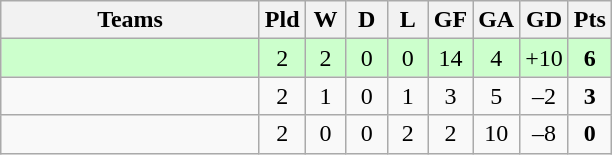<table class="wikitable" style="text-align: center;">
<tr>
<th width=165>Teams</th>
<th width=20>Pld</th>
<th width=20>W</th>
<th width=20>D</th>
<th width=20>L</th>
<th width=20>GF</th>
<th width=20>GA</th>
<th width=20>GD</th>
<th width=20>Pts</th>
</tr>
<tr align=center style="background:#ccffcc;">
<td style="text-align:left;"></td>
<td>2</td>
<td>2</td>
<td>0</td>
<td>0</td>
<td>14</td>
<td>4</td>
<td>+10</td>
<td><strong>6</strong></td>
</tr>
<tr align=center>
<td style="text-align:left;"></td>
<td>2</td>
<td>1</td>
<td>0</td>
<td>1</td>
<td>3</td>
<td>5</td>
<td>–2</td>
<td><strong>3</strong></td>
</tr>
<tr align=center>
<td style="text-align:left;"></td>
<td>2</td>
<td>0</td>
<td>0</td>
<td>2</td>
<td>2</td>
<td>10</td>
<td>–8</td>
<td><strong>0</strong></td>
</tr>
</table>
